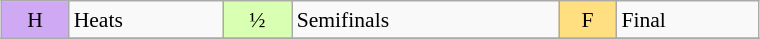<table class="wikitable" style="margin:0.5em auto; font-size:90%; line-height:1.25em;" width=40%;>
<tr>
<td bgcolor="#D0A9F5" align=center>H</td>
<td>Heats</td>
<td bgcolor="#D9FFB2" align=center>½</td>
<td>Semifinals</td>
<td bgcolor="#FFDF80" align=center>F</td>
<td>Final</td>
</tr>
<tr>
</tr>
</table>
